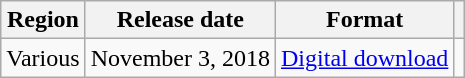<table class="wikitable">
<tr>
<th>Region</th>
<th>Release date</th>
<th>Format</th>
<th></th>
</tr>
<tr>
<td>Various</td>
<td>November 3, 2018</td>
<td><a href='#'>Digital download</a></td>
<td></td>
</tr>
</table>
